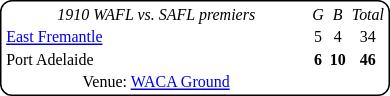<table style="margin-right:4px; margin-top:8px; float:right; border:1px #000 solid; border-radius:8px; background:#fff; font-family:Verdana; font-size:8pt; text-align:center;">
<tr>
<td width=200><em>1910 WAFL vs. SAFL premiers</em></td>
<td><em>G</em></td>
<td><em>B</em></td>
<td><em>Total</em></td>
</tr>
<tr>
<td style="text-align:left"><a href='#'>East Fremantle</a></td>
<td>5</td>
<td>4</td>
<td>34</td>
</tr>
<tr>
<td style="text-align:left">Port Adelaide</td>
<td><strong>6</strong></td>
<td><strong>10</strong></td>
<td><strong>46</strong></td>
</tr>
<tr>
<td>Venue: <a href='#'>WACA Ground</a></td>
<td colspan=3></td>
</tr>
</table>
